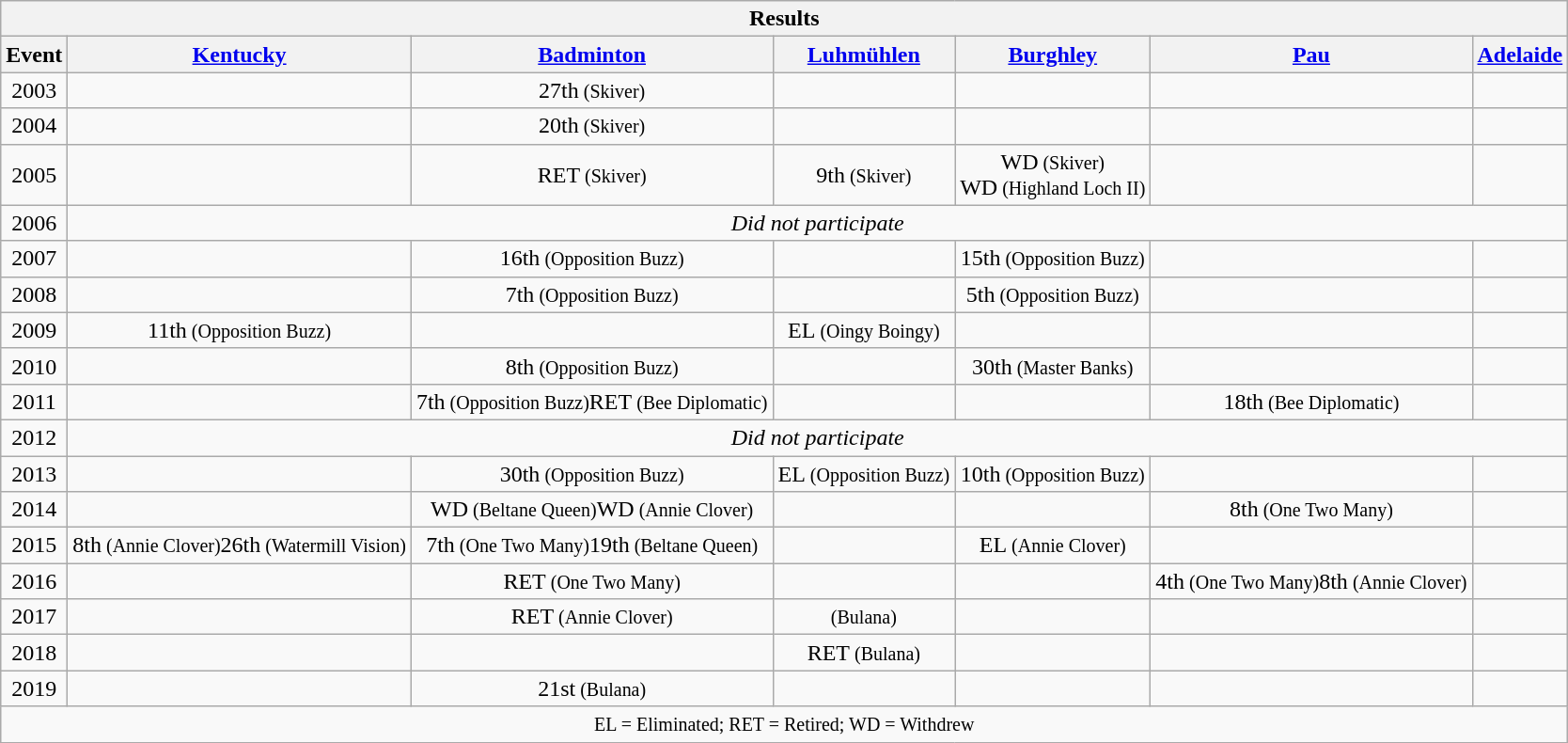<table class="wikitable" style="text-align:center">
<tr>
<th colspan=13 align=center><strong>Results</strong></th>
</tr>
<tr>
<th>Event</th>
<th><a href='#'>Kentucky</a></th>
<th><a href='#'>Badminton</a></th>
<th><a href='#'>Luhmühlen</a></th>
<th><a href='#'>Burghley</a></th>
<th><a href='#'>Pau</a></th>
<th><a href='#'>Adelaide</a></th>
</tr>
<tr>
<td>2003</td>
<td></td>
<td>27th<small> (Skiver)</small></td>
<td></td>
<td></td>
<td></td>
<td></td>
</tr>
<tr>
<td>2004</td>
<td></td>
<td>20th<small> (Skiver)</small></td>
<td></td>
<td></td>
<td></td>
<td></td>
</tr>
<tr>
<td>2005</td>
<td></td>
<td>RET<small> (Skiver)</small></td>
<td>9th<small> (Skiver)</small></td>
<td>WD<small> (Skiver)</small><br>WD<small> (Highland Loch II)</small></td>
<td></td>
<td></td>
</tr>
<tr>
<td>2006</td>
<td colspan="6"><em>Did not participate</em></td>
</tr>
<tr>
<td>2007</td>
<td></td>
<td>16th<small> (Opposition Buzz)</small></td>
<td></td>
<td>15th<small> (Opposition Buzz)</small></td>
<td></td>
<td></td>
</tr>
<tr>
<td>2008</td>
<td></td>
<td>7th<small> (Opposition Buzz)</small></td>
<td></td>
<td>5th<small> (Opposition Buzz)</small></td>
<td></td>
<td></td>
</tr>
<tr>
<td>2009</td>
<td>11th<small> (Opposition Buzz)</small></td>
<td></td>
<td>EL<small> (Oingy Boingy)</small></td>
<td></td>
<td></td>
<td></td>
</tr>
<tr>
<td>2010</td>
<td></td>
<td>8th<small> (Opposition Buzz)</small></td>
<td></td>
<td>30th<small> (Master Banks)</small></td>
<td></td>
<td></td>
</tr>
<tr>
<td>2011</td>
<td></td>
<td>7th<small> (Opposition Buzz)</small>RET<small> (Bee Diplomatic)</small></td>
<td></td>
<td></td>
<td>18th<small> (Bee Diplomatic)</small></td>
<td></td>
</tr>
<tr>
<td>2012</td>
<td colspan="6"><em>Did not participate</em></td>
</tr>
<tr>
<td>2013</td>
<td></td>
<td>30th<small> (Opposition Buzz)</small></td>
<td>EL<small> (Opposition Buzz)</small></td>
<td>10th<small> (Opposition Buzz)</small></td>
<td></td>
<td></td>
</tr>
<tr>
<td>2014</td>
<td></td>
<td>WD<small> (Beltane Queen)</small>WD<small> (Annie Clover)</small></td>
<td></td>
<td></td>
<td>8th<small> (One Two Many)</small></td>
<td></td>
</tr>
<tr>
<td>2015</td>
<td>8th<small> (Annie Clover)</small>26th<small> (Watermill Vision)</small></td>
<td>7th<small> (One Two Many)</small>19th<small> (Beltane Queen)</small></td>
<td></td>
<td>EL<small> (Annie Clover)</small></td>
<td></td>
<td></td>
</tr>
<tr>
<td>2016</td>
<td></td>
<td>RET<small> (One Two Many)</small></td>
<td></td>
<td></td>
<td>4th<small> (One Two Many)</small>8th<small> (Annie Clover)</small></td>
<td></td>
</tr>
<tr>
<td>2017</td>
<td></td>
<td>RET<small> (Annie Clover)</small></td>
<td><small> (Bulana)</small></td>
<td></td>
<td></td>
<td></td>
</tr>
<tr>
<td>2018</td>
<td></td>
<td></td>
<td>RET<small> (Bulana)</small></td>
<td></td>
<td></td>
<td></td>
</tr>
<tr>
<td>2019</td>
<td></td>
<td>21st<small> (Bulana)</small></td>
<td></td>
<td></td>
<td></td>
<td></td>
</tr>
<tr>
<td colspan=13 align=center><small> EL = Eliminated; RET = Retired; WD = Withdrew </small></td>
</tr>
</table>
